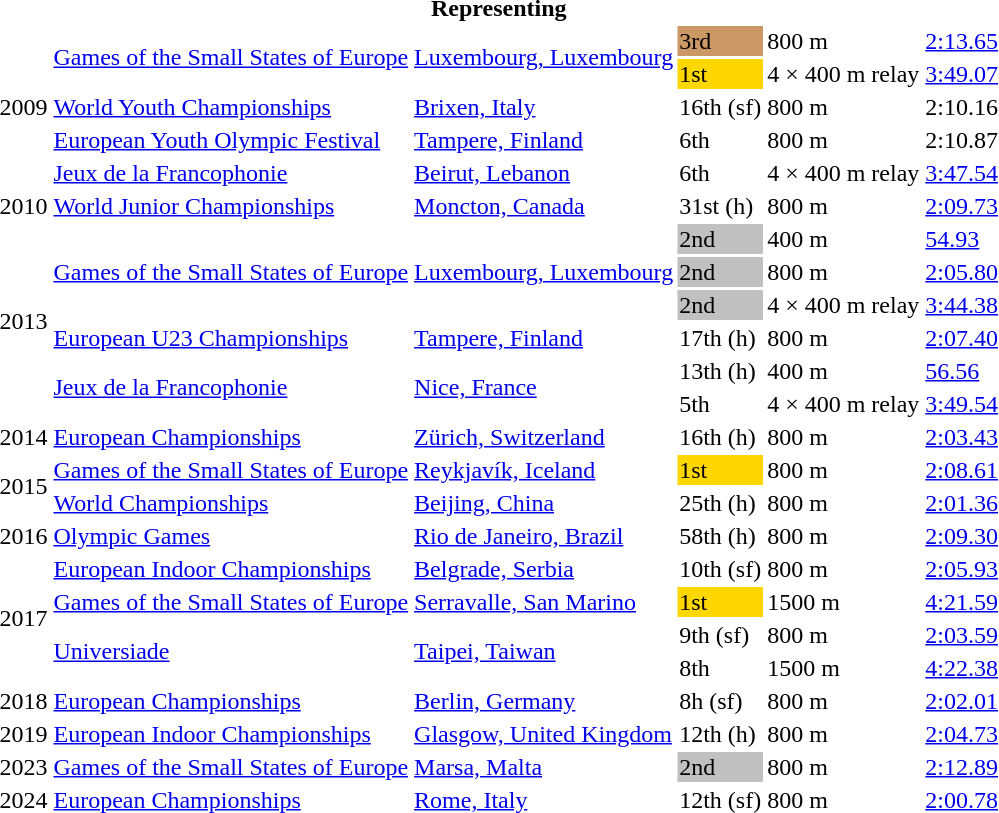<table>
<tr>
<th colspan="6">Representing </th>
</tr>
<tr>
<td rowspan=5>2009</td>
<td rowspan=2><a href='#'>Games of the Small States of Europe</a></td>
<td rowspan=2><a href='#'>Luxembourg, Luxembourg</a></td>
<td bgcolor=cc9966>3rd</td>
<td>800 m</td>
<td><a href='#'>2:13.65</a></td>
</tr>
<tr>
<td bgcolor=gold>1st</td>
<td>4 × 400 m relay</td>
<td><a href='#'>3:49.07</a></td>
</tr>
<tr>
<td><a href='#'>World Youth Championships</a></td>
<td><a href='#'>Brixen, Italy</a></td>
<td>16th (sf)</td>
<td>800 m</td>
<td>2:10.16</td>
</tr>
<tr>
<td><a href='#'>European Youth Olympic Festival</a></td>
<td><a href='#'>Tampere, Finland</a></td>
<td>6th</td>
<td>800 m</td>
<td>2:10.87</td>
</tr>
<tr>
<td><a href='#'>Jeux de la Francophonie</a></td>
<td><a href='#'>Beirut, Lebanon</a></td>
<td>6th</td>
<td>4 × 400 m relay</td>
<td><a href='#'>3:47.54</a></td>
</tr>
<tr>
<td>2010</td>
<td><a href='#'>World Junior Championships</a></td>
<td><a href='#'>Moncton, Canada</a></td>
<td>31st (h)</td>
<td>800 m</td>
<td><a href='#'>2:09.73</a></td>
</tr>
<tr>
<td rowspan=6>2013</td>
<td rowspan=3><a href='#'>Games of the Small States of Europe</a></td>
<td rowspan=3><a href='#'>Luxembourg, Luxembourg</a></td>
<td bgcolor=silver>2nd</td>
<td>400 m</td>
<td><a href='#'>54.93</a></td>
</tr>
<tr>
<td bgcolor=silver>2nd</td>
<td>800 m</td>
<td><a href='#'>2:05.80</a></td>
</tr>
<tr>
<td bgcolor=silver>2nd</td>
<td>4 × 400 m relay</td>
<td><a href='#'>3:44.38</a></td>
</tr>
<tr>
<td><a href='#'>European U23 Championships</a></td>
<td><a href='#'>Tampere, Finland</a></td>
<td>17th (h)</td>
<td>800 m</td>
<td><a href='#'>2:07.40</a></td>
</tr>
<tr>
<td rowspan=2><a href='#'>Jeux de la Francophonie</a></td>
<td rowspan=2><a href='#'>Nice, France</a></td>
<td>13th (h)</td>
<td>400 m</td>
<td><a href='#'>56.56</a></td>
</tr>
<tr>
<td>5th</td>
<td>4 × 400 m relay</td>
<td><a href='#'>3:49.54</a></td>
</tr>
<tr>
<td>2014</td>
<td><a href='#'>European Championships</a></td>
<td><a href='#'>Zürich, Switzerland</a></td>
<td>16th (h)</td>
<td>800 m</td>
<td><a href='#'>2:03.43</a></td>
</tr>
<tr>
<td rowspan=2>2015</td>
<td><a href='#'>Games of the Small States of Europe</a></td>
<td><a href='#'>Reykjavík, Iceland</a></td>
<td bgcolor=gold>1st</td>
<td>800 m</td>
<td><a href='#'>2:08.61</a></td>
</tr>
<tr>
<td><a href='#'>World Championships</a></td>
<td><a href='#'>Beijing, China</a></td>
<td>25th (h)</td>
<td>800 m</td>
<td><a href='#'>2:01.36</a></td>
</tr>
<tr>
<td>2016</td>
<td><a href='#'>Olympic Games</a></td>
<td><a href='#'>Rio de Janeiro, Brazil</a></td>
<td>58th (h)</td>
<td>800 m</td>
<td><a href='#'>2:09.30</a></td>
</tr>
<tr>
<td rowspan=4>2017</td>
<td><a href='#'>European Indoor Championships</a></td>
<td><a href='#'>Belgrade, Serbia</a></td>
<td>10th (sf)</td>
<td>800 m</td>
<td><a href='#'>2:05.93</a></td>
</tr>
<tr>
<td><a href='#'>Games of the Small States of Europe</a></td>
<td><a href='#'>Serravalle, San Marino</a></td>
<td bgcolor=gold>1st</td>
<td>1500 m</td>
<td><a href='#'>4:21.59</a></td>
</tr>
<tr>
<td rowspan=2><a href='#'>Universiade</a></td>
<td rowspan=2><a href='#'>Taipei, Taiwan</a></td>
<td>9th (sf)</td>
<td>800 m</td>
<td><a href='#'>2:03.59</a></td>
</tr>
<tr>
<td>8th</td>
<td>1500 m</td>
<td><a href='#'>4:22.38</a></td>
</tr>
<tr>
<td>2018</td>
<td><a href='#'>European Championships</a></td>
<td><a href='#'>Berlin, Germany</a></td>
<td>8h (sf)</td>
<td>800 m</td>
<td><a href='#'>2:02.01</a></td>
</tr>
<tr>
<td>2019</td>
<td><a href='#'>European Indoor Championships</a></td>
<td><a href='#'>Glasgow, United Kingdom</a></td>
<td>12th (h)</td>
<td>800 m</td>
<td><a href='#'>2:04.73</a></td>
</tr>
<tr>
<td>2023</td>
<td><a href='#'>Games of the Small States of Europe</a></td>
<td><a href='#'>Marsa, Malta</a></td>
<td bgcolor=silver>2nd</td>
<td>800 m</td>
<td><a href='#'>2:12.89</a></td>
</tr>
<tr>
<td>2024</td>
<td><a href='#'>European Championships</a></td>
<td><a href='#'>Rome, Italy</a></td>
<td>12th (sf)</td>
<td>800 m</td>
<td><a href='#'>2:00.78</a></td>
</tr>
</table>
